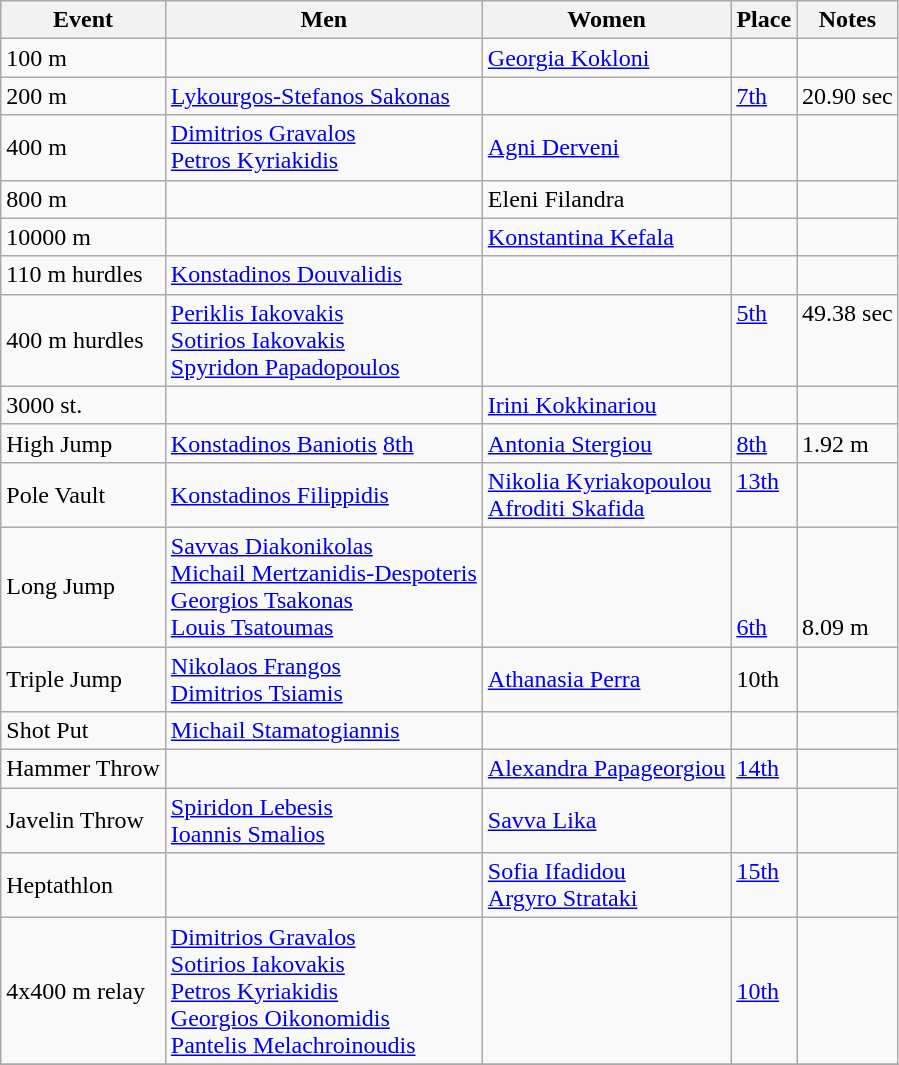<table class=wikitable style="font-size:100%">
<tr>
<th>Event</th>
<th>Men</th>
<th>Women</th>
<th>Place</th>
<th>Notes</th>
</tr>
<tr>
<td>100 m</td>
<td></td>
<td><a href='#'>Georgia Kokloni</a></td>
<td></td>
<td></td>
</tr>
<tr>
<td>200 m</td>
<td><a href='#'>Lykourgos-Stefanos Sakonas</a></td>
<td></td>
<td><a href='#'>7th</a></td>
<td>20.90 sec</td>
</tr>
<tr>
<td>400 m</td>
<td><a href='#'>Dimitrios Gravalos</a> <br> <a href='#'>Petros Kyriakidis</a></td>
<td><a href='#'>Agni Derveni</a></td>
<td></td>
<td></td>
</tr>
<tr>
<td>800 m</td>
<td></td>
<td>Eleni Filandra</td>
<td></td>
<td></td>
</tr>
<tr>
<td>10000 m</td>
<td></td>
<td><a href='#'>Konstantina Kefala</a></td>
<td></td>
<td></td>
</tr>
<tr>
<td>110 m hurdles</td>
<td><a href='#'>Konstadinos Douvalidis</a></td>
<td></td>
<td></td>
<td></td>
</tr>
<tr>
<td>400 m hurdles</td>
<td><a href='#'>Periklis Iakovakis</a> <br> <a href='#'>Sotirios Iakovakis</a> <br> <a href='#'>Spyridon Papadopoulos</a></td>
<td></td>
<td><a href='#'>5th</a><br> <br> <br></td>
<td>49.38 sec <br> <br> <br></td>
</tr>
<tr>
<td>3000 st.</td>
<td></td>
<td><a href='#'>Irini Kokkinariou</a></td>
<td></td>
<td></td>
</tr>
<tr>
<td>High Jump</td>
<td><a href='#'>Konstadinos Baniotis</a>   <a href='#'>8th</a></td>
<td><a href='#'>Antonia Stergiou</a></td>
<td><a href='#'>8th</a></td>
<td>1.92 m</td>
</tr>
<tr>
<td>Pole Vault</td>
<td><a href='#'>Konstadinos Filippidis</a></td>
<td><a href='#'>Nikolia Kyriakopoulou</a> <br> <a href='#'>Afroditi Skafida</a></td>
<td><a href='#'>13th</a><br> <br></td>
<td></td>
</tr>
<tr>
<td>Long Jump</td>
<td><a href='#'>Savvas Diakonikolas</a> <br> <a href='#'>Michail Mertzanidis-Despoteris</a> <br> <a href='#'>Georgios Tsakonas</a> <br> <a href='#'>Louis Tsatoumas</a></td>
<td></td>
<td><br> <br> <br> <a href='#'>6th</a></td>
<td><br> <br> <br> 8.09 m</td>
</tr>
<tr>
<td>Triple Jump</td>
<td><a href='#'>Nikolaos Frangos</a> <br> <a href='#'>Dimitrios Tsiamis</a></td>
<td><a href='#'>Athanasia Perra</a></td>
<td>10th</td>
<td></td>
</tr>
<tr>
<td>Shot Put</td>
<td><a href='#'>Michail Stamatogiannis</a></td>
<td></td>
<td></td>
<td></td>
</tr>
<tr>
<td>Hammer Throw</td>
<td></td>
<td><a href='#'>Alexandra Papageorgiou</a></td>
<td><a href='#'>14th</a></td>
<td></td>
</tr>
<tr>
<td>Javelin Throw</td>
<td><a href='#'>Spiridon Lebesis</a> <br> <a href='#'>Ioannis Smalios</a></td>
<td><a href='#'>Savva Lika</a></td>
<td></td>
<td></td>
</tr>
<tr>
<td>Heptathlon</td>
<td></td>
<td><a href='#'>Sofia Ifadidou</a> <br> <a href='#'>Argyro Strataki</a></td>
<td><a href='#'>15th</a><br> <br></td>
<td></td>
</tr>
<tr>
<td>4x400 m relay</td>
<td><a href='#'>Dimitrios Gravalos</a> <br> <a href='#'>Sotirios Iakovakis</a> <br> <a href='#'>Petros Kyriakidis</a> <br> <a href='#'>Georgios Oikonomidis</a> <br> <a href='#'>Pantelis Melachroinoudis</a></td>
<td></td>
<td><a href='#'>10th</a></td>
<td></td>
</tr>
<tr>
</tr>
</table>
